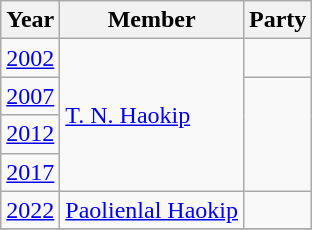<table class="wikitable sortable">
<tr>
<th>Year</th>
<th>Member</th>
<th colspan="2">Party</th>
</tr>
<tr>
<td><a href='#'>2002</a></td>
<td rowspan="4"><a href='#'>T. N. Haokip</a></td>
<td></td>
</tr>
<tr>
<td><a href='#'>2007</a></td>
</tr>
<tr>
<td><a href='#'>2012</a></td>
</tr>
<tr>
<td><a href='#'>2017</a></td>
</tr>
<tr>
<td><a href='#'>2022</a></td>
<td><a href='#'>Paolienlal Haokip</a></td>
<td></td>
</tr>
<tr>
</tr>
</table>
